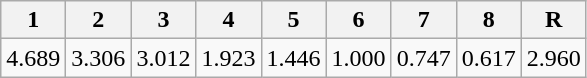<table class="wikitable" style="font-size:100%;text-align:center;">
<tr>
<th>1</th>
<th>2</th>
<th>3</th>
<th>4</th>
<th>5</th>
<th>6</th>
<th>7</th>
<th>8</th>
<th>R</th>
</tr>
<tr>
<td>4.689</td>
<td>3.306</td>
<td>3.012</td>
<td>1.923</td>
<td>1.446</td>
<td>1.000</td>
<td>0.747</td>
<td>0.617</td>
<td>2.960</td>
</tr>
</table>
